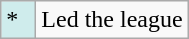<table class="wikitable">
<tr>
<td style="background:#CFECEC; width:1em">*</td>
<td>Led the league</td>
</tr>
</table>
